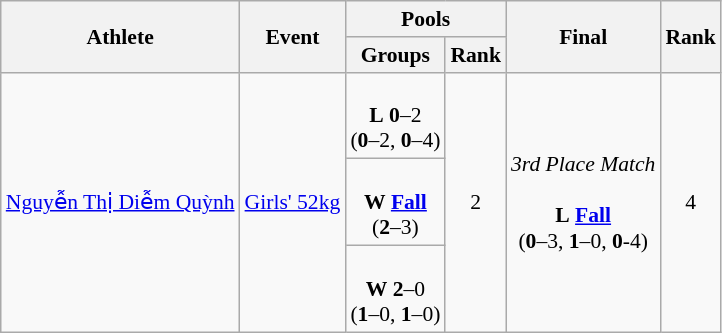<table class="wikitable" style="text-align:left; font-size:90%">
<tr>
<th rowspan="2">Athlete</th>
<th rowspan="2">Event</th>
<th colspan="2">Pools</th>
<th rowspan="2">Final</th>
<th rowspan="2">Rank</th>
</tr>
<tr>
<th>Groups</th>
<th>Rank</th>
</tr>
<tr>
<td rowspan="3"><a href='#'>Nguyễn Thị Diễm Quỳnh</a></td>
<td rowspan="3"><a href='#'>Girls' 52kg</a></td>
<td align=center><br><strong>L</strong> <strong>0</strong>–2<br>(<strong>0</strong>–2, <strong>0</strong>–4)</td>
<td rowspan="3" align=center>2</td>
<td align=center rowspan=3><em>3rd Place Match</em><br><br><strong>L</strong> <strong><a href='#'>Fall</a></strong><br>(<strong>0</strong>–3, <strong>1</strong>–0, <strong>0</strong>-4)</td>
<td rowspan="3" align="center">4</td>
</tr>
<tr>
<td align=center><br><strong>W</strong> <strong><a href='#'>Fall</a></strong><br>(<strong>2</strong>–3)</td>
</tr>
<tr>
<td align=center><br><strong>W</strong> <strong>2</strong>–0<br>(<strong>1</strong>–0, <strong>1</strong>–0)</td>
</tr>
</table>
